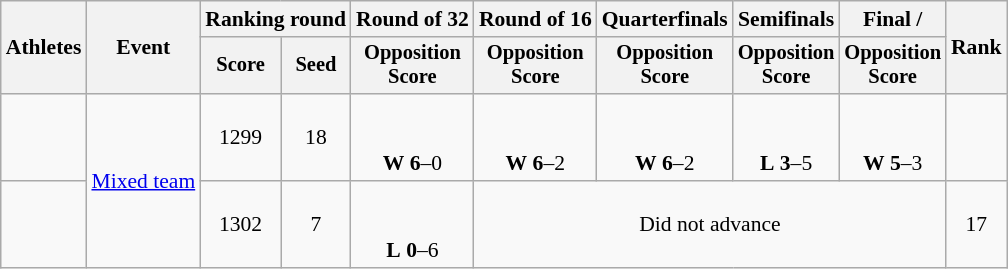<table class="wikitable" style="font-size:90%;">
<tr>
<th rowspan="2">Athletes</th>
<th rowspan="2">Event</th>
<th colspan="2">Ranking round</th>
<th>Round of 32</th>
<th>Round of 16</th>
<th>Quarterfinals</th>
<th>Semifinals</th>
<th>Final / </th>
<th rowspan=2>Rank</th>
</tr>
<tr style="font-size:95%">
<th>Score</th>
<th>Seed</th>
<th>Opposition<br>Score</th>
<th>Opposition<br>Score</th>
<th>Opposition<br>Score</th>
<th>Opposition<br>Score</th>
<th>Opposition<br>Score</th>
</tr>
<tr align=center>
<td align=left><br></td>
<td rowspan=2><a href='#'>Mixed team</a></td>
<td>1299</td>
<td>18</td>
<td><br><br><strong>W</strong> <strong>6</strong>–0</td>
<td><br><br><strong>W</strong> <strong>6</strong>–2</td>
<td><br><br><strong>W</strong> <strong>6</strong>–2</td>
<td><br><br><strong>L</strong> <strong>3</strong>–5</td>
<td><br><br><strong>W</strong> <strong>5</strong>–3</td>
<td></td>
</tr>
<tr align=center>
<td align=left><br></td>
<td>1302</td>
<td>7</td>
<td><br><br><strong>L</strong> <strong>0</strong>–6</td>
<td colspan=4>Did not advance</td>
<td>17</td>
</tr>
</table>
